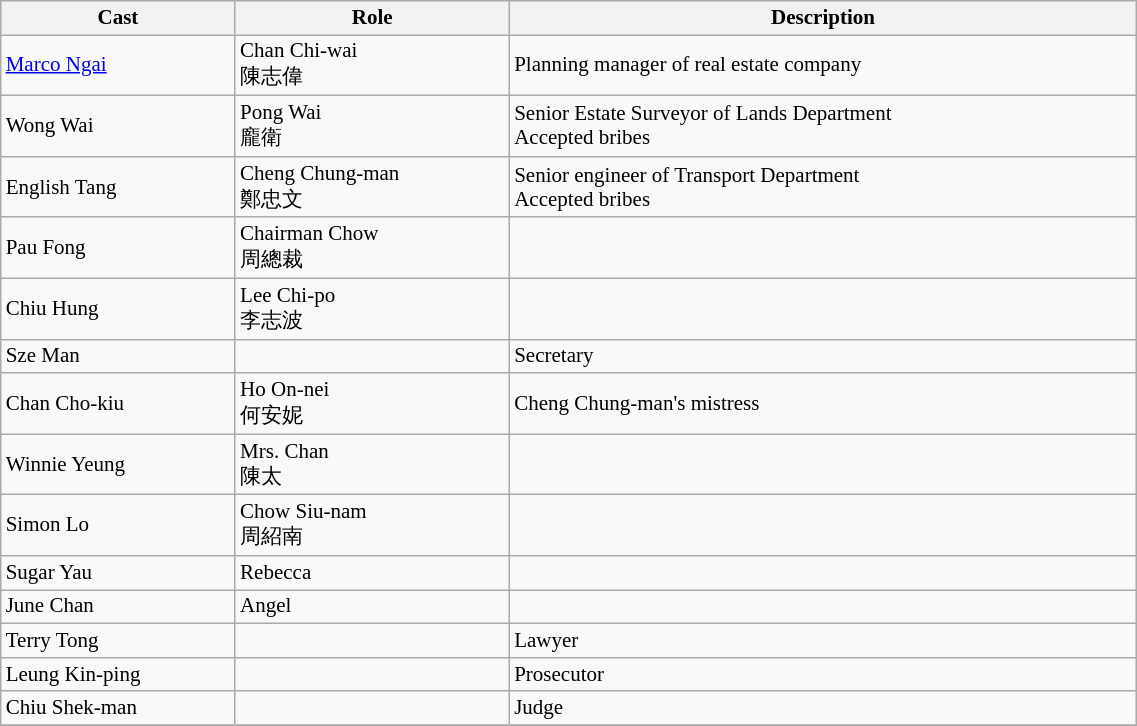<table class="wikitable" style="width:60%; font-size: 14px;">
<tr>
<th>Cast</th>
<th>Role</th>
<th>Description</th>
</tr>
<tr>
<td><a href='#'>Marco Ngai</a></td>
<td>Chan Chi-wai<br>陳志偉</td>
<td>Planning manager of real estate company</td>
</tr>
<tr>
<td>Wong Wai</td>
<td>Pong Wai<br>龐衛</td>
<td>Senior Estate Surveyor of Lands Department<br>Accepted bribes</td>
</tr>
<tr>
<td>English Tang</td>
<td>Cheng Chung-man<br>鄭忠文</td>
<td>Senior engineer of Transport Department<br>Accepted bribes</td>
</tr>
<tr>
<td>Pau Fong</td>
<td>Chairman Chow<br>周總裁</td>
<td></td>
</tr>
<tr>
<td>Chiu Hung</td>
<td>Lee Chi-po<br>李志波</td>
<td></td>
</tr>
<tr>
<td>Sze Man</td>
<td></td>
<td>Secretary</td>
</tr>
<tr>
<td>Chan Cho-kiu</td>
<td>Ho On-nei<br>何安妮</td>
<td>Cheng Chung-man's mistress</td>
</tr>
<tr>
<td>Winnie Yeung</td>
<td>Mrs. Chan<br>陳太</td>
<td></td>
</tr>
<tr>
<td>Simon Lo</td>
<td>Chow Siu-nam<br>周紹南</td>
<td></td>
</tr>
<tr>
<td>Sugar Yau</td>
<td>Rebecca</td>
<td></td>
</tr>
<tr>
<td>June Chan</td>
<td>Angel</td>
<td></td>
</tr>
<tr>
<td>Terry Tong</td>
<td></td>
<td>Lawyer</td>
</tr>
<tr>
<td>Leung Kin-ping</td>
<td></td>
<td>Prosecutor</td>
</tr>
<tr>
<td>Chiu Shek-man</td>
<td></td>
<td>Judge</td>
</tr>
<tr>
</tr>
</table>
